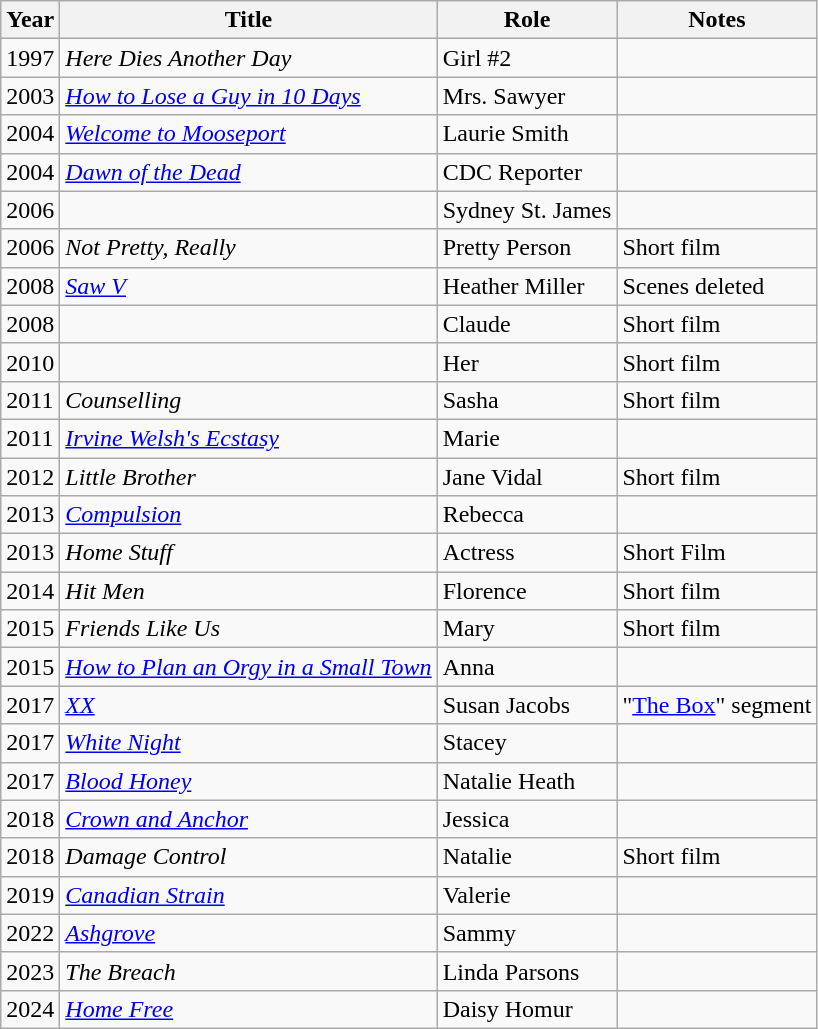<table class="wikitable sortable">
<tr>
<th>Year</th>
<th>Title</th>
<th>Role</th>
<th class="unsortable">Notes</th>
</tr>
<tr>
<td>1997</td>
<td><em>Here Dies Another Day</em></td>
<td>Girl #2</td>
<td></td>
</tr>
<tr>
<td>2003</td>
<td><em><a href='#'>How to Lose a Guy in 10 Days</a></em></td>
<td>Mrs. Sawyer</td>
<td></td>
</tr>
<tr>
<td>2004</td>
<td><em><a href='#'>Welcome to Mooseport</a></em></td>
<td>Laurie Smith</td>
<td></td>
</tr>
<tr>
<td>2004</td>
<td><em><a href='#'>Dawn of the Dead</a></em></td>
<td>CDC Reporter</td>
<td></td>
</tr>
<tr>
<td>2006</td>
<td><em></em></td>
<td>Sydney St. James</td>
<td></td>
</tr>
<tr>
<td>2006</td>
<td><em>Not Pretty, Really</em></td>
<td>Pretty Person</td>
<td>Short film</td>
</tr>
<tr>
<td>2008</td>
<td><em><a href='#'>Saw V</a></em></td>
<td>Heather Miller</td>
<td>Scenes deleted</td>
</tr>
<tr>
<td>2008</td>
<td><em></em></td>
<td>Claude</td>
<td>Short film</td>
</tr>
<tr>
<td>2010</td>
<td><em></em></td>
<td>Her</td>
<td>Short film</td>
</tr>
<tr>
<td>2011</td>
<td><em>Counselling</em></td>
<td>Sasha</td>
<td>Short film</td>
</tr>
<tr>
<td>2011</td>
<td><em><a href='#'>Irvine Welsh's Ecstasy</a></em></td>
<td>Marie</td>
<td></td>
</tr>
<tr>
<td>2012</td>
<td><em>Little Brother</em></td>
<td>Jane Vidal</td>
<td>Short film</td>
</tr>
<tr>
<td>2013</td>
<td><em><a href='#'>Compulsion</a></em></td>
<td>Rebecca</td>
<td></td>
</tr>
<tr>
<td>2013</td>
<td><em>Home Stuff</em></td>
<td>Actress</td>
<td>Short Film</td>
</tr>
<tr>
<td>2014</td>
<td><em>Hit Men</em></td>
<td>Florence</td>
<td>Short film</td>
</tr>
<tr>
<td>2015</td>
<td><em>Friends Like Us</em></td>
<td>Mary</td>
<td>Short film</td>
</tr>
<tr>
<td>2015</td>
<td><em><a href='#'>How to Plan an Orgy in a Small Town</a></em></td>
<td>Anna</td>
<td></td>
</tr>
<tr>
<td>2017</td>
<td><em><a href='#'>XX</a></em></td>
<td>Susan Jacobs</td>
<td>"<a href='#'>The Box</a>" segment</td>
</tr>
<tr>
<td>2017</td>
<td><em><a href='#'>White Night</a></em></td>
<td>Stacey</td>
<td></td>
</tr>
<tr>
<td>2017</td>
<td><em><a href='#'>Blood Honey</a></em></td>
<td>Natalie Heath</td>
<td></td>
</tr>
<tr>
<td>2018</td>
<td><em><a href='#'>Crown and Anchor</a></em></td>
<td>Jessica</td>
<td></td>
</tr>
<tr>
<td>2018</td>
<td><em>Damage Control</em></td>
<td>Natalie</td>
<td>Short film</td>
</tr>
<tr>
<td>2019</td>
<td><em><a href='#'>Canadian Strain</a></em></td>
<td>Valerie</td>
<td></td>
</tr>
<tr>
<td>2022</td>
<td><em><a href='#'>Ashgrove</a></em></td>
<td>Sammy</td>
<td></td>
</tr>
<tr>
<td>2023</td>
<td data-sort-value="Breach, The"><em>The Breach</em></td>
<td>Linda Parsons</td>
<td></td>
</tr>
<tr>
<td>2024</td>
<td><em><a href='#'>Home Free</a></em></td>
<td>Daisy Homur</td>
<td></td>
</tr>
</table>
